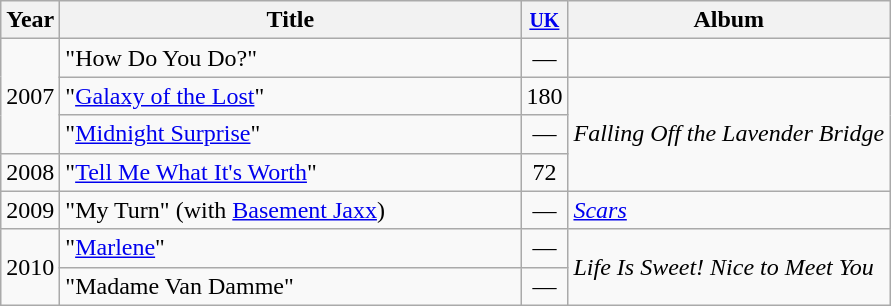<table class="wikitable">
<tr>
<th>Year</th>
<th width=300>Title</th>
<th><small><a href='#'>UK</a></small><br></th>
<th>Album</th>
</tr>
<tr>
<td rowspan="3">2007</td>
<td>"How Do You Do?"</td>
<td align=center>—</td>
<td></td>
</tr>
<tr>
<td>"<a href='#'>Galaxy of the Lost</a>"</td>
<td align=center>180</td>
<td rowspan="3"><em>Falling Off the Lavender Bridge</em></td>
</tr>
<tr>
<td>"<a href='#'>Midnight Surprise</a>"</td>
<td align=center>—</td>
</tr>
<tr>
<td>2008</td>
<td>"<a href='#'>Tell Me What It's Worth</a>"</td>
<td align=center>72</td>
</tr>
<tr>
<td>2009</td>
<td>"My Turn" (with <a href='#'>Basement Jaxx</a>)</td>
<td align=center>—</td>
<td><em><a href='#'>Scars</a></em></td>
</tr>
<tr>
<td rowspan="2">2010</td>
<td>"<a href='#'>Marlene</a>"</td>
<td align=center>—</td>
<td rowspan="2"><em>Life Is Sweet! Nice to Meet You</em></td>
</tr>
<tr>
<td>"Madame Van Damme"</td>
<td align=center>—</td>
</tr>
</table>
